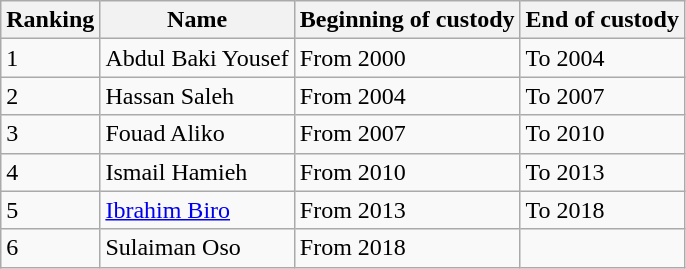<table class="wikitable">
<tr>
<th>Ranking</th>
<th>Name</th>
<th>Beginning of custody</th>
<th>End of custody</th>
</tr>
<tr>
<td>1</td>
<td>Abdul Baki Yousef</td>
<td>From 2000</td>
<td>To 2004</td>
</tr>
<tr>
<td>2</td>
<td>Hassan Saleh</td>
<td>From 2004</td>
<td>To 2007</td>
</tr>
<tr>
<td>3</td>
<td>Fouad Aliko</td>
<td>From 2007</td>
<td>To 2010</td>
</tr>
<tr>
<td>4</td>
<td>Ismail Hamieh</td>
<td>From 2010</td>
<td>To 2013</td>
</tr>
<tr>
<td>5</td>
<td><a href='#'>Ibrahim Biro</a></td>
<td>From 2013</td>
<td>To 2018</td>
</tr>
<tr>
<td>6</td>
<td>Sulaiman Oso</td>
<td>From 2018</td>
</tr>
</table>
